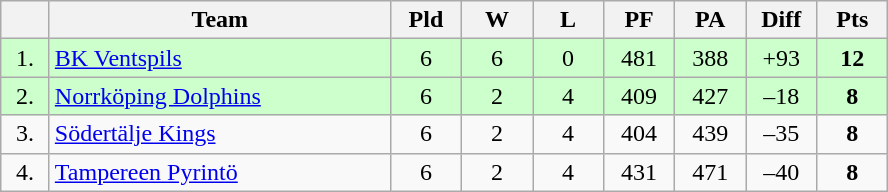<table class="wikitable" style="text-align:center">
<tr>
<th width=25></th>
<th width=220>Team</th>
<th width=40>Pld</th>
<th width=40>W</th>
<th width=40>L</th>
<th width=40>PF</th>
<th width=40>PA</th>
<th width=40>Diff</th>
<th width=40>Pts</th>
</tr>
<tr bgcolor=ccffcc>
<td>1.</td>
<td align=left> <a href='#'>BK Ventspils</a></td>
<td>6</td>
<td>6</td>
<td>0</td>
<td>481</td>
<td>388</td>
<td>+93</td>
<td><strong>12</strong></td>
</tr>
<tr bgcolor=ccffcc>
<td>2.</td>
<td align=left> <a href='#'>Norrköping Dolphins</a></td>
<td>6</td>
<td>2</td>
<td>4</td>
<td>409</td>
<td>427</td>
<td>–18</td>
<td><strong>8</strong></td>
</tr>
<tr>
<td>3.</td>
<td align=left> <a href='#'>Södertälje Kings</a></td>
<td>6</td>
<td>2</td>
<td>4</td>
<td>404</td>
<td>439</td>
<td>–35</td>
<td><strong>8</strong></td>
</tr>
<tr>
<td>4.</td>
<td align=left> <a href='#'>Tampereen Pyrintö</a></td>
<td>6</td>
<td>2</td>
<td>4</td>
<td>431</td>
<td>471</td>
<td>–40</td>
<td><strong>8</strong></td>
</tr>
</table>
